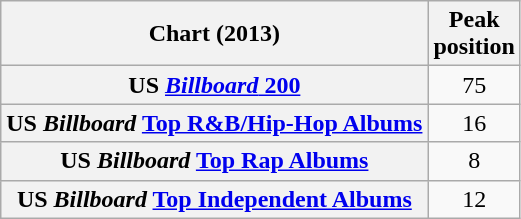<table class="wikitable sortable plainrowheaders" style="text-align:center;">
<tr>
<th scope="col">Chart (2013)</th>
<th scope="col">Peak<br>position</th>
</tr>
<tr>
<th scope="row">US <a href='#'><em>Billboard</em> 200</a></th>
<td>75</td>
</tr>
<tr>
<th scope="row">US <em>Billboard</em> <a href='#'>Top R&B/Hip-Hop Albums</a></th>
<td>16</td>
</tr>
<tr>
<th scope="row">US <em>Billboard</em> <a href='#'>Top Rap Albums</a></th>
<td>8</td>
</tr>
<tr>
<th scope="row">US <em>Billboard</em> <a href='#'>Top Independent Albums</a></th>
<td>12</td>
</tr>
</table>
